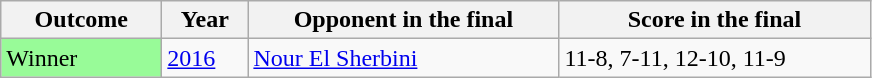<table class="sortable wikitable">
<tr>
<th width="100">Outcome</th>
<th width="50">Year</th>
<th width="200">Opponent in the final</th>
<th width="200">Score in the final</th>
</tr>
<tr>
<td bgcolor="98FB98">Winner</td>
<td><a href='#'>2016</a></td>
<td>   <a href='#'>Nour El Sherbini</a></td>
<td>11-8, 7-11, 12-10, 11-9</td>
</tr>
</table>
